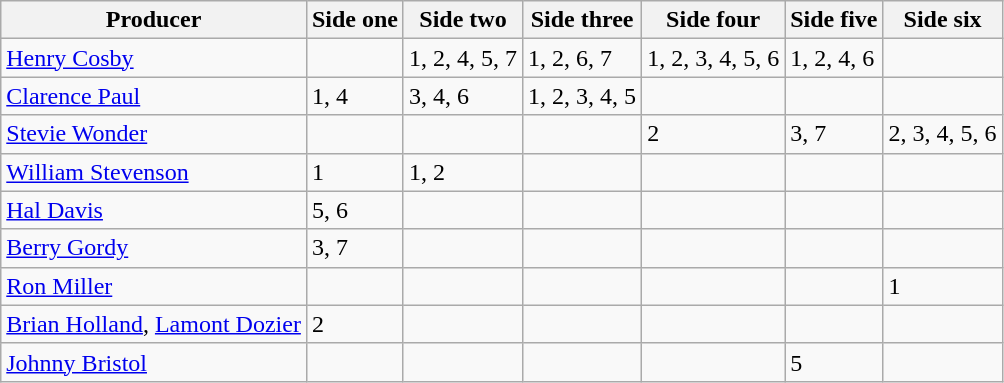<table class="wikitable">
<tr>
<th>Producer</th>
<th>Side one</th>
<th>Side two</th>
<th>Side three</th>
<th>Side four</th>
<th>Side five</th>
<th>Side six</th>
</tr>
<tr>
<td><a href='#'>Henry Cosby</a></td>
<td></td>
<td>1, 2, 4, 5, 7</td>
<td>1, 2, 6, 7</td>
<td>1, 2, 3, 4, 5, 6</td>
<td>1, 2, 4, 6</td>
<td></td>
</tr>
<tr>
<td><a href='#'>Clarence Paul</a></td>
<td>1, 4</td>
<td>3, 4, 6</td>
<td>1, 2, 3, 4, 5</td>
<td></td>
<td></td>
<td></td>
</tr>
<tr>
<td><a href='#'>Stevie Wonder</a></td>
<td></td>
<td></td>
<td></td>
<td>2</td>
<td>3, 7</td>
<td>2, 3, 4, 5, 6</td>
</tr>
<tr>
<td><a href='#'>William Stevenson</a></td>
<td>1</td>
<td>1, 2</td>
<td></td>
<td></td>
<td></td>
<td></td>
</tr>
<tr>
<td><a href='#'>Hal Davis</a></td>
<td>5, 6</td>
<td></td>
<td></td>
<td></td>
<td></td>
<td></td>
</tr>
<tr>
<td><a href='#'>Berry Gordy</a></td>
<td>3, 7</td>
<td></td>
<td></td>
<td></td>
<td></td>
<td></td>
</tr>
<tr>
<td><a href='#'>Ron Miller</a></td>
<td></td>
<td></td>
<td></td>
<td></td>
<td></td>
<td>1</td>
</tr>
<tr>
<td><a href='#'>Brian Holland</a>, <a href='#'>Lamont Dozier</a></td>
<td>2</td>
<td></td>
<td></td>
<td></td>
<td></td>
<td></td>
</tr>
<tr>
<td><a href='#'>Johnny Bristol</a></td>
<td></td>
<td></td>
<td></td>
<td></td>
<td>5</td>
<td></td>
</tr>
</table>
